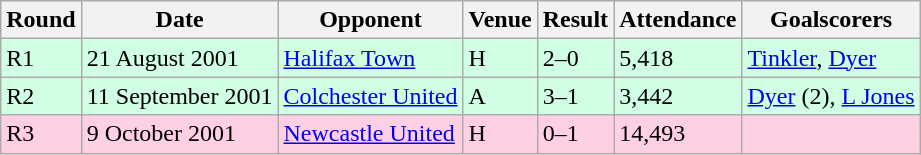<table class="wikitable">
<tr>
<th>Round</th>
<th>Date</th>
<th>Opponent</th>
<th>Venue</th>
<th>Result</th>
<th>Attendance</th>
<th>Goalscorers</th>
</tr>
<tr style="background-color: #d0ffe3;">
<td>R1</td>
<td>21 August 2001</td>
<td><a href='#'>Halifax Town</a></td>
<td>H</td>
<td>2–0</td>
<td>5,418</td>
<td><a href='#'>Tinkler</a>, <a href='#'>Dyer</a></td>
</tr>
<tr style="background-color: #d0ffe3;">
<td>R2</td>
<td>11 September 2001</td>
<td><a href='#'>Colchester United</a></td>
<td>A</td>
<td>3–1</td>
<td>3,442</td>
<td><a href='#'>Dyer</a> (2), <a href='#'>L Jones</a></td>
</tr>
<tr style="background-color: #ffd0e3;">
<td>R3</td>
<td>9 October 2001</td>
<td><a href='#'>Newcastle United</a></td>
<td>H</td>
<td>0–1</td>
<td>14,493</td>
<td></td>
</tr>
</table>
